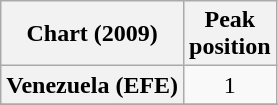<table class="wikitable sortable plainrowheaders" style="text-align:center">
<tr>
<th scope="col">Chart (2009)</th>
<th scope="col">Peak<br> position</th>
</tr>
<tr>
<th scope="row">Venezuela (EFE)</th>
<td>1</td>
</tr>
<tr>
</tr>
<tr>
</tr>
<tr>
</tr>
</table>
